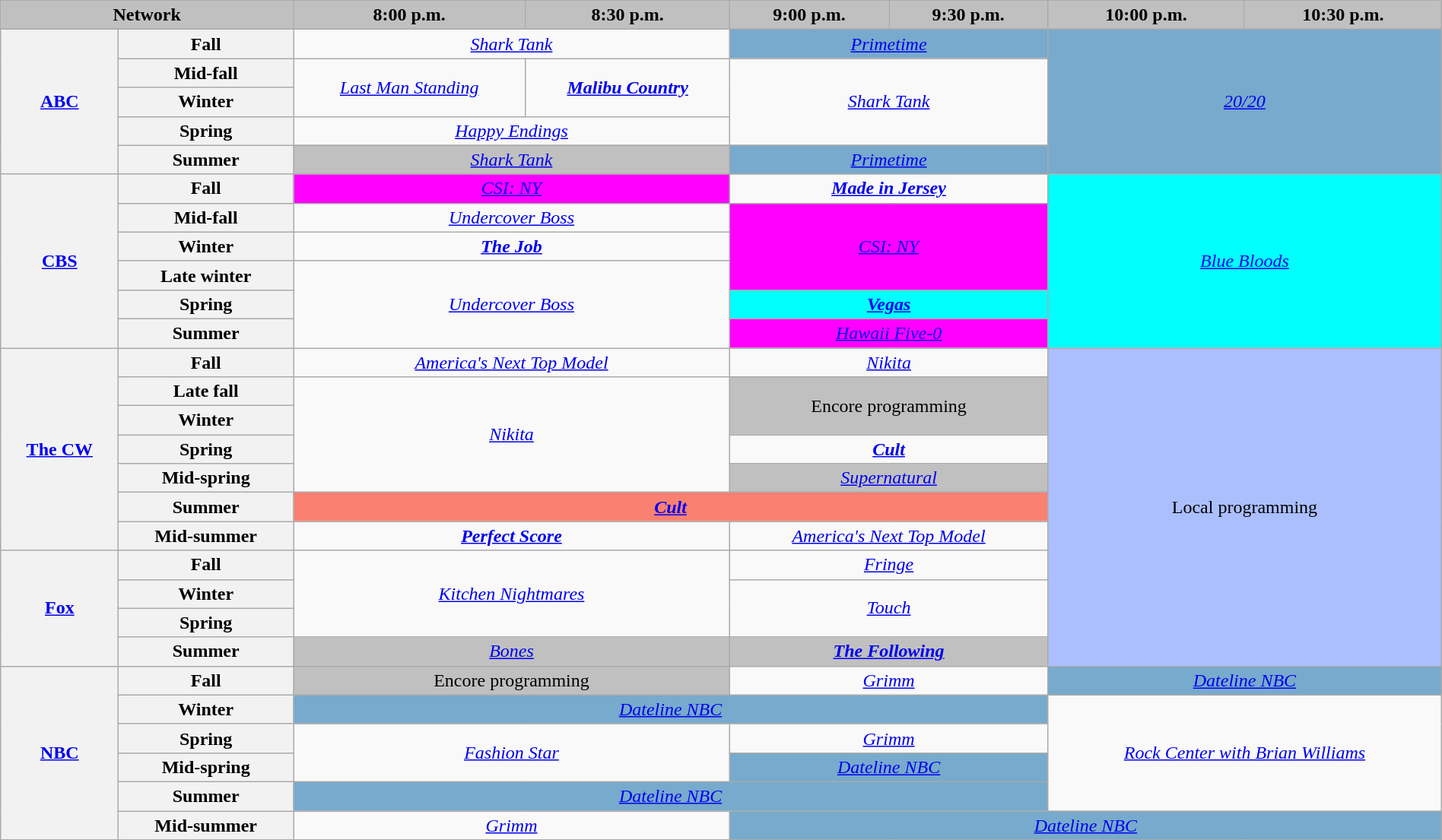<table class="wikitable" style="width:100%;margin-right:0;text-align:center">
<tr>
<th colspan="2" style="background-color:#C0C0C0;text-align:center">Network</th>
<th style="background-color:#C0C0C0;text-align:center">8:00 p.m.</th>
<th style="background-color:#C0C0C0;text-align:center">8:30 p.m.</th>
<th style="background-color:#C0C0C0;text-align:center">9:00 p.m.</th>
<th style="background-color:#C0C0C0;text-align:center">9:30 p.m.</th>
<th style="background-color:#C0C0C0;text-align:center">10:00 p.m.</th>
<th style="background-color:#C0C0C0;text-align:center">10:30 p.m.</th>
</tr>
<tr>
<th rowspan="5"><a href='#'>ABC</a></th>
<th>Fall</th>
<td colspan="2"><em><a href='#'>Shark Tank</a></em></td>
<td style="background:#77AACC;" colspan="2"><em><a href='#'>Primetime</a></em></td>
<td bgcolor="#77AACC" rowspan="5" colspan="2"><em><a href='#'>20/20</a></em></td>
</tr>
<tr>
<th>Mid-fall</th>
<td rowspan="2"><em><a href='#'>Last Man Standing</a></em></td>
<td rowspan="2"><strong><em><a href='#'>Malibu Country</a></em></strong></td>
<td colspan="2" rowspan="3"><em><a href='#'>Shark Tank</a></em></td>
</tr>
<tr>
<th>Winter</th>
</tr>
<tr>
<th>Spring</th>
<td colspan="2"><em><a href='#'>Happy Endings</a></em></td>
</tr>
<tr>
<th>Summer</th>
<td colspan="2" style="background:#C0C0C0;"><em><a href='#'>Shark Tank</a></em> </td>
<td style="background:#77AACC;" colspan="2"><em><a href='#'>Primetime</a></em></td>
</tr>
<tr>
<th rowspan="6"><a href='#'>CBS</a></th>
<th>Fall</th>
<td style="background:#FF00FF;" colspan="2"><em><a href='#'>CSI: NY</a></em> </td>
<td colspan="2"><strong><em><a href='#'>Made in Jersey</a></em></strong></td>
<td style="background:#00FFFF;" colspan="2" rowspan="6"><em><a href='#'>Blue Bloods</a></em> </td>
</tr>
<tr>
<th>Mid-fall</th>
<td colspan="2"><em><a href='#'>Undercover Boss</a></em></td>
<td style="background:#FF00FF;" colspan="2" rowspan="3"><em><a href='#'>CSI: NY</a></em> </td>
</tr>
<tr>
<th>Winter</th>
<td colspan="2"><strong><em><a href='#'>The Job</a></em></strong></td>
</tr>
<tr>
<th>Late winter</th>
<td colspan="2" rowspan="3"><em><a href='#'>Undercover Boss</a></em></td>
</tr>
<tr>
<th>Spring</th>
<td style="background:#00FFFF;" colspan="2"><strong><em><a href='#'>Vegas</a></em></strong> </td>
</tr>
<tr>
<th>Summer</th>
<td style="background:#FF00FF;" colspan="2"><em><a href='#'>Hawaii Five-0</a></em> </td>
</tr>
<tr>
<th rowspan="7"><a href='#'>The CW</a></th>
<th>Fall</th>
<td colspan="2"><em><a href='#'>America's Next Top Model</a></em></td>
<td colspan="2"><em><a href='#'>Nikita</a></em></td>
<td style="background:#abbfff;" colspan="2" rowspan="11">Local programming</td>
</tr>
<tr>
<th>Late fall</th>
<td rowspan="4" colspan="2"><em><a href='#'>Nikita</a></em></td>
<td style="background:#C0C0C0;" rowspan="2" colspan="2">Encore programming</td>
</tr>
<tr>
<th>Winter</th>
</tr>
<tr>
<th>Spring</th>
<td colspan="2"><strong><em><a href='#'>Cult</a></em></strong></td>
</tr>
<tr>
<th>Mid-spring</th>
<td colspan="2" style="background:#C0C0C0;"><em><a href='#'>Supernatural</a></em> </td>
</tr>
<tr>
<th>Summer</th>
<td colspan="4" style="background:#FA8072"><strong><em><a href='#'>Cult</a></em></strong></td>
</tr>
<tr>
<th>Mid-summer</th>
<td colspan="2"><strong><em><a href='#'>Perfect Score</a></em></strong></td>
<td colspan="2"><em><a href='#'>America's Next Top Model</a></em></td>
</tr>
<tr>
<th rowspan="4"><a href='#'>Fox</a></th>
<th>Fall</th>
<td rowspan="3" colspan="2"><em><a href='#'>Kitchen Nightmares</a></em></td>
<td colspan="2"><em><a href='#'>Fringe</a></em></td>
</tr>
<tr>
<th>Winter</th>
<td rowspan="2" colspan="2"><em><a href='#'>Touch</a></em></td>
</tr>
<tr>
<th>Spring</th>
</tr>
<tr>
<th>Summer</th>
<td colspan="2" style="background:#C0C0C0;"><em><a href='#'>Bones</a></em> </td>
<td colspan="2" style="background:#C0C0C0;"><strong><em><a href='#'>The Following</a></em></strong> </td>
</tr>
<tr>
<th rowspan="6"><a href='#'>NBC</a></th>
<th>Fall</th>
<td bgcolor="#C0C0C0" colspan="2">Encore programming</td>
<td colspan="2"><em><a href='#'>Grimm</a></em></td>
<td bgcolor="#77AACC" colspan="2"><em><a href='#'>Dateline NBC</a></em></td>
</tr>
<tr>
<th>Winter</th>
<td bgcolor="#77AACC" colspan="4"><em><a href='#'>Dateline NBC</a></em></td>
<td colspan="2" rowspan="4"><em><a href='#'>Rock Center with Brian Williams</a></em></td>
</tr>
<tr>
<th>Spring</th>
<td colspan="2" rowspan="2"><em><a href='#'>Fashion Star</a></em></td>
<td colspan="2"><em><a href='#'>Grimm</a></em></td>
</tr>
<tr>
<th>Mid-spring</th>
<td bgcolor="#77AACC" colspan="2"><em><a href='#'>Dateline NBC</a></em></td>
</tr>
<tr>
<th>Summer</th>
<td bgcolor="#77AACC" colspan="4"><em><a href='#'>Dateline NBC</a></em></td>
</tr>
<tr>
<th>Mid-summer</th>
<td colspan="2"><em><a href='#'>Grimm</a></em></td>
<td bgcolor="#77AACC" colspan="4"><em><a href='#'>Dateline NBC</a></em></td>
</tr>
</table>
